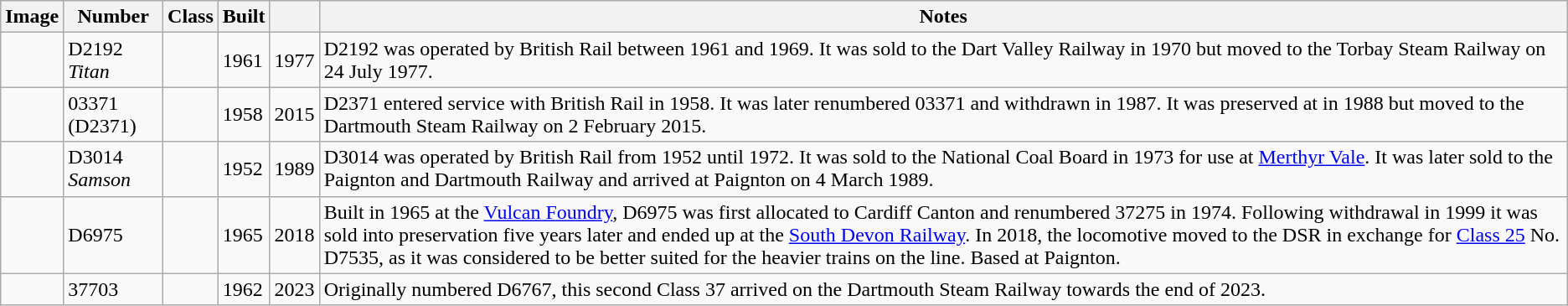<table class="wikitable sortable">
<tr>
<th class=unsortable>Image</th>
<th>Number</th>
<th>Class</th>
<th>Built</th>
<th></th>
<th class=unsortable>Notes</th>
</tr>
<tr>
<td></td>
<td>D2192 <em>Titan</em></td>
<td></td>
<td>1961</td>
<td>1977</td>
<td>D2192 was operated by British Rail between 1961 and 1969. It was sold to the Dart Valley Railway in 1970 but moved to the Torbay Steam Railway on 24 July 1977.</td>
</tr>
<tr>
<td></td>
<td>03371 (D2371)</td>
<td></td>
<td>1958</td>
<td>2015</td>
<td>D2371 entered service with British Rail in 1958. It was later renumbered 03371 and withdrawn in 1987. It was preserved at  in 1988 but moved to the Dartmouth Steam Railway on 2 February 2015.</td>
</tr>
<tr>
<td></td>
<td>D3014 <em>Samson</em></td>
<td></td>
<td>1952</td>
<td>1989</td>
<td>D3014 was operated by British Rail from 1952 until 1972. It was sold to the National Coal Board in 1973 for use at <a href='#'>Merthyr Vale</a>. It was later sold to the Paignton and Dartmouth Railway and arrived at Paignton on 4 March 1989.</td>
</tr>
<tr>
<td></td>
<td>D6975</td>
<td></td>
<td>1965</td>
<td>2018</td>
<td>Built in 1965 at the <a href='#'>Vulcan Foundry</a>, D6975 was first allocated to Cardiff Canton and renumbered 37275 in 1974. Following withdrawal in 1999 it was sold into preservation five years later and ended up at the <a href='#'>South Devon Railway</a>. In 2018, the locomotive moved to the DSR in exchange for <a href='#'>Class 25</a> No. D7535, as it was considered to be better suited for the heavier trains on the line. Based at Paignton.</td>
</tr>
<tr>
<td></td>
<td>37703</td>
<td></td>
<td>1962</td>
<td>2023</td>
<td>Originally numbered D6767, this second Class 37 arrived on the Dartmouth Steam Railway towards the end of 2023.</td>
</tr>
</table>
